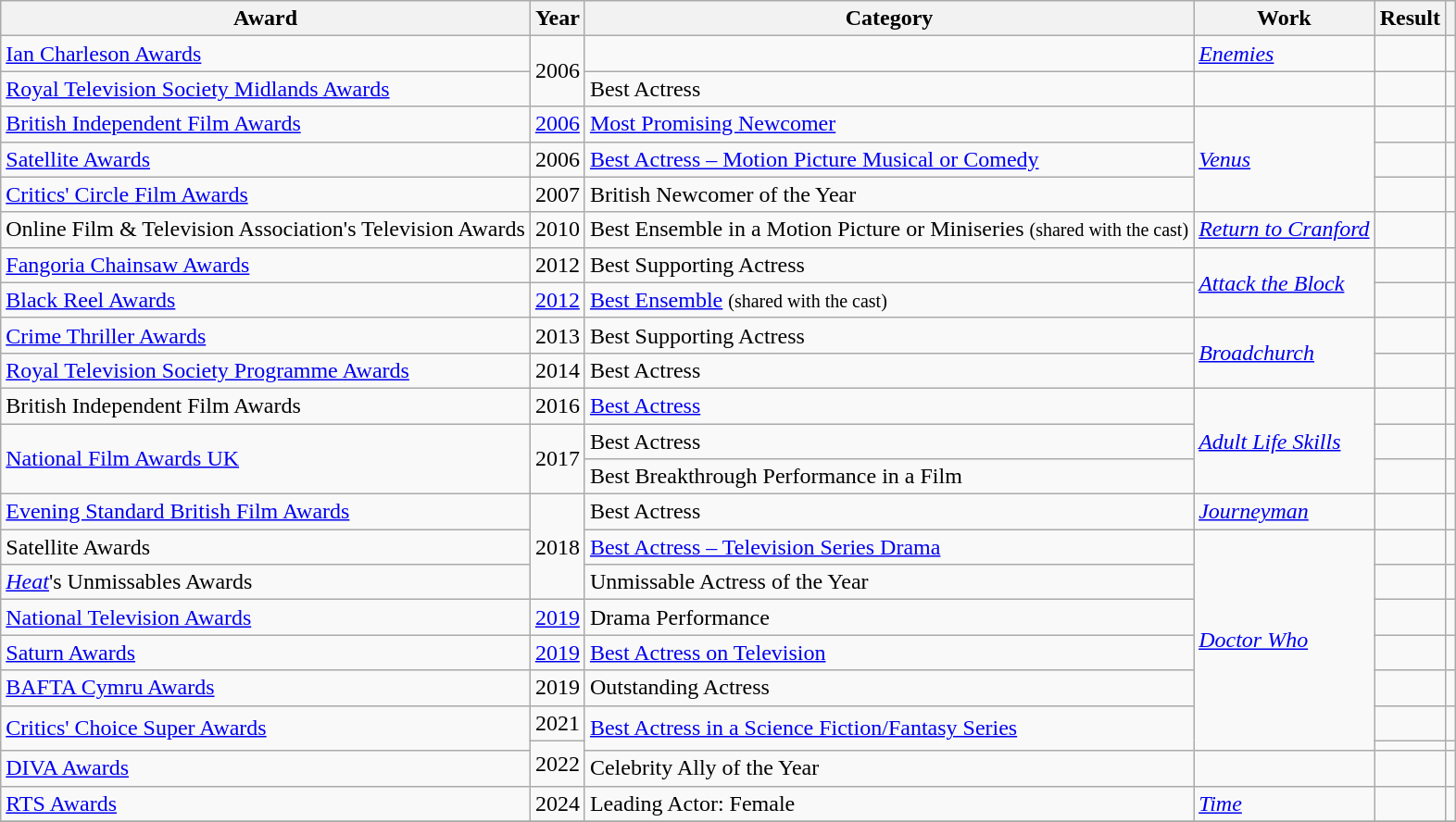<table class="wikitable sortable">
<tr>
<th>Award</th>
<th>Year</th>
<th>Category</th>
<th>Work</th>
<th>Result</th>
<th class="unsortable"></th>
</tr>
<tr>
<td><a href='#'>Ian Charleson Awards</a></td>
<td rowspan="2">2006</td>
<td></td>
<td><em><a href='#'>Enemies</a></em></td>
<td></td>
<td style="text-align: center;"></td>
</tr>
<tr>
<td><a href='#'>Royal Television Society Midlands Awards</a></td>
<td>Best Actress</td>
<td><em></em></td>
<td></td>
<td style="text-align: center;"></td>
</tr>
<tr>
<td><a href='#'>British Independent Film Awards</a></td>
<td><a href='#'>2006</a></td>
<td><a href='#'>Most Promising Newcomer</a></td>
<td rowspan="3"><em><a href='#'>Venus</a></em></td>
<td></td>
<td style="text-align: center;"></td>
</tr>
<tr>
<td><a href='#'>Satellite Awards</a></td>
<td>2006</td>
<td><a href='#'>Best Actress – Motion Picture Musical or Comedy</a></td>
<td></td>
<td style="text-align: center;"></td>
</tr>
<tr>
<td><a href='#'>Critics' Circle Film Awards</a></td>
<td>2007</td>
<td>British Newcomer of the Year</td>
<td></td>
<td style="text-align: center;"></td>
</tr>
<tr>
<td>Online Film & Television Association's Television Awards</td>
<td>2010</td>
<td>Best Ensemble in a Motion Picture or Miniseries <small>(shared with the cast)</small></td>
<td><em><a href='#'>Return to Cranford</a></em></td>
<td></td>
<td style="text-align: center;"></td>
</tr>
<tr>
<td><a href='#'>Fangoria Chainsaw Awards</a></td>
<td>2012</td>
<td>Best Supporting Actress</td>
<td rowspan="2"><em><a href='#'>Attack the Block</a></em></td>
<td></td>
<td style="text-align: center;"></td>
</tr>
<tr>
<td><a href='#'>Black Reel Awards</a></td>
<td><a href='#'>2012</a></td>
<td><a href='#'>Best Ensemble</a> <small>(shared with the cast)</small></td>
<td></td>
<td style="text-align: center;"></td>
</tr>
<tr>
<td><a href='#'>Crime Thriller Awards</a></td>
<td>2013</td>
<td>Best Supporting Actress</td>
<td rowspan="2"><em><a href='#'>Broadchurch</a></em></td>
<td></td>
<td style="text-align: center;"></td>
</tr>
<tr>
<td><a href='#'>Royal Television Society Programme Awards</a></td>
<td>2014</td>
<td>Best Actress</td>
<td></td>
<td style="text-align: center;"></td>
</tr>
<tr>
<td>British Independent Film Awards</td>
<td>2016</td>
<td><a href='#'>Best Actress</a></td>
<td rowspan="3"><em><a href='#'>Adult Life Skills</a></em></td>
<td></td>
<td style="text-align: center;"></td>
</tr>
<tr>
<td rowspan="2"><a href='#'>National Film Awards UK</a></td>
<td rowspan="2">2017</td>
<td>Best Actress</td>
<td></td>
<td style="text-align: center;"></td>
</tr>
<tr>
<td>Best Breakthrough Performance in a Film</td>
<td></td>
<td style="text-align: center;"></td>
</tr>
<tr>
<td><a href='#'>Evening Standard British Film Awards</a></td>
<td rowspan="3">2018</td>
<td>Best Actress</td>
<td><em><a href='#'>Journeyman</a></em></td>
<td></td>
<td style="text-align: center;"></td>
</tr>
<tr>
<td>Satellite Awards</td>
<td><a href='#'>Best Actress – Television Series Drama</a></td>
<td rowspan="7"><em><a href='#'>Doctor Who</a></em></td>
<td></td>
<td style="text-align: center;"></td>
</tr>
<tr>
<td><a href='#'><em>Heat</em></a>'s Unmissables Awards</td>
<td>Unmissable Actress of the Year</td>
<td></td>
<td style="text-align: center;"></td>
</tr>
<tr>
<td><a href='#'>National Television Awards</a></td>
<td><a href='#'>2019</a></td>
<td>Drama Performance</td>
<td></td>
<td style="text-align: center;"></td>
</tr>
<tr>
<td><a href='#'>Saturn Awards</a></td>
<td><a href='#'>2019</a></td>
<td><a href='#'>Best Actress on Television</a></td>
<td></td>
<td style="text-align: center;"></td>
</tr>
<tr>
<td><a href='#'>BAFTA Cymru Awards</a></td>
<td>2019</td>
<td>Outstanding Actress</td>
<td></td>
<td style="text-align: center;"></td>
</tr>
<tr>
<td rowspan="2"><a href='#'>Critics' Choice Super Awards</a></td>
<td>2021</td>
<td rowspan="2"><a href='#'>Best Actress in a Science Fiction/Fantasy Series</a></td>
<td></td>
<td style="text-align: center;"></td>
</tr>
<tr>
<td rowspan="2">2022</td>
<td></td>
<td style="text-align: center;"></td>
</tr>
<tr>
<td><a href='#'>DIVA Awards</a></td>
<td>Celebrity Ally of the Year</td>
<td></td>
<td></td>
<td style="text-align: center;"></td>
</tr>
<tr>
<td><a href='#'>RTS Awards</a></td>
<td>2024</td>
<td>Leading Actor: Female</td>
<td><em><a href='#'>Time</a></em></td>
<td></td>
<td style="text-align: center;"></td>
</tr>
<tr>
</tr>
</table>
